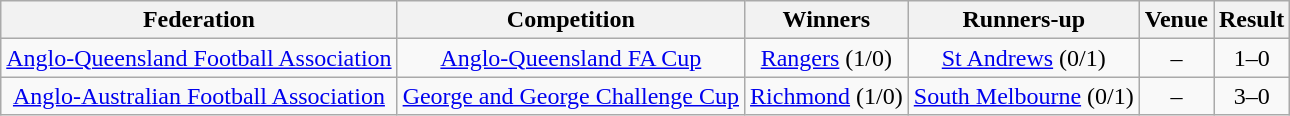<table class="wikitable">
<tr>
<th>Federation</th>
<th>Competition</th>
<th>Winners</th>
<th>Runners-up</th>
<th>Venue</th>
<th>Result</th>
</tr>
<tr>
<td align="center"><a href='#'>Anglo-Queensland Football Association</a></td>
<td align="center"><a href='#'>Anglo-Queensland FA Cup</a></td>
<td align="center"><a href='#'>Rangers</a> (1/0)</td>
<td align="center"><a href='#'>St Andrews</a> (0/1)</td>
<td align="center">–</td>
<td align="center">1–0</td>
</tr>
<tr>
<td align="center"><a href='#'>Anglo-Australian Football Association</a></td>
<td align="center"><a href='#'>George and George Challenge Cup</a></td>
<td align="center"><a href='#'>Richmond</a> (1/0)</td>
<td align="center"><a href='#'>South Melbourne</a> (0/1)</td>
<td align="center">–</td>
<td align="center">3–0</td>
</tr>
</table>
